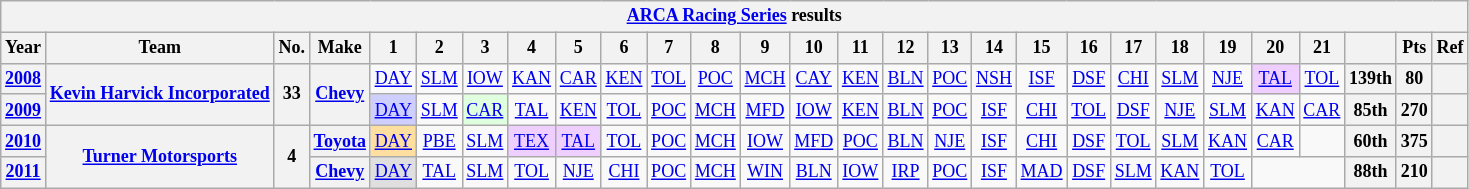<table class="wikitable" style="text-align:center; font-size:75%">
<tr>
<th colspan=28><a href='#'>ARCA Racing Series</a> results</th>
</tr>
<tr>
<th>Year</th>
<th>Team</th>
<th>No.</th>
<th>Make</th>
<th>1</th>
<th>2</th>
<th>3</th>
<th>4</th>
<th>5</th>
<th>6</th>
<th>7</th>
<th>8</th>
<th>9</th>
<th>10</th>
<th>11</th>
<th>12</th>
<th>13</th>
<th>14</th>
<th>15</th>
<th>16</th>
<th>17</th>
<th>18</th>
<th>19</th>
<th>20</th>
<th>21</th>
<th></th>
<th>Pts</th>
<th>Ref</th>
</tr>
<tr>
<th><a href='#'>2008</a></th>
<th rowspan=2><a href='#'>Kevin Harvick Incorporated</a></th>
<th rowspan=2>33</th>
<th rowspan=2><a href='#'>Chevy</a></th>
<td><a href='#'>DAY</a></td>
<td><a href='#'>SLM</a></td>
<td><a href='#'>IOW</a></td>
<td><a href='#'>KAN</a></td>
<td><a href='#'>CAR</a></td>
<td><a href='#'>KEN</a></td>
<td><a href='#'>TOL</a></td>
<td><a href='#'>POC</a></td>
<td><a href='#'>MCH</a></td>
<td><a href='#'>CAY</a></td>
<td><a href='#'>KEN</a></td>
<td><a href='#'>BLN</a></td>
<td><a href='#'>POC</a></td>
<td><a href='#'>NSH</a></td>
<td><a href='#'>ISF</a></td>
<td><a href='#'>DSF</a></td>
<td><a href='#'>CHI</a></td>
<td><a href='#'>SLM</a></td>
<td><a href='#'>NJE</a></td>
<td style="background:#EFCFFF;"><a href='#'>TAL</a><br></td>
<td><a href='#'>TOL</a></td>
<th>139th</th>
<th>80</th>
<th></th>
</tr>
<tr>
<th><a href='#'>2009</a></th>
<td style="background:#CFCFFF;"><a href='#'>DAY</a><br></td>
<td><a href='#'>SLM</a></td>
<td style="background:#DFFFDF;"><a href='#'>CAR</a><br></td>
<td><a href='#'>TAL</a></td>
<td><a href='#'>KEN</a></td>
<td><a href='#'>TOL</a></td>
<td><a href='#'>POC</a></td>
<td><a href='#'>MCH</a></td>
<td><a href='#'>MFD</a></td>
<td><a href='#'>IOW</a></td>
<td><a href='#'>KEN</a></td>
<td><a href='#'>BLN</a></td>
<td><a href='#'>POC</a></td>
<td><a href='#'>ISF</a></td>
<td><a href='#'>CHI</a></td>
<td><a href='#'>TOL</a></td>
<td><a href='#'>DSF</a></td>
<td><a href='#'>NJE</a></td>
<td><a href='#'>SLM</a></td>
<td><a href='#'>KAN</a></td>
<td><a href='#'>CAR</a></td>
<th>85th</th>
<th>270</th>
<th></th>
</tr>
<tr>
<th><a href='#'>2010</a></th>
<th rowspan=2><a href='#'>Turner Motorsports</a></th>
<th rowspan=2>4</th>
<th><a href='#'>Toyota</a></th>
<td style="background:#FFDF9F;"><a href='#'>DAY</a><br></td>
<td><a href='#'>PBE</a></td>
<td><a href='#'>SLM</a></td>
<td style="background:#EFCFFF;"><a href='#'>TEX</a><br></td>
<td style="background:#EFCFFF;"><a href='#'>TAL</a><br></td>
<td><a href='#'>TOL</a></td>
<td><a href='#'>POC</a></td>
<td><a href='#'>MCH</a></td>
<td><a href='#'>IOW</a></td>
<td><a href='#'>MFD</a></td>
<td><a href='#'>POC</a></td>
<td><a href='#'>BLN</a></td>
<td><a href='#'>NJE</a></td>
<td><a href='#'>ISF</a></td>
<td><a href='#'>CHI</a></td>
<td><a href='#'>DSF</a></td>
<td><a href='#'>TOL</a></td>
<td><a href='#'>SLM</a></td>
<td><a href='#'>KAN</a></td>
<td><a href='#'>CAR</a></td>
<td></td>
<th>60th</th>
<th>375</th>
<th></th>
</tr>
<tr>
<th><a href='#'>2011</a></th>
<th><a href='#'>Chevy</a></th>
<td style="background:#DFDFDF;"><a href='#'>DAY</a><br></td>
<td><a href='#'>TAL</a></td>
<td><a href='#'>SLM</a></td>
<td><a href='#'>TOL</a></td>
<td><a href='#'>NJE</a></td>
<td><a href='#'>CHI</a></td>
<td><a href='#'>POC</a></td>
<td><a href='#'>MCH</a></td>
<td><a href='#'>WIN</a></td>
<td><a href='#'>BLN</a></td>
<td><a href='#'>IOW</a></td>
<td><a href='#'>IRP</a></td>
<td><a href='#'>POC</a></td>
<td><a href='#'>ISF</a></td>
<td><a href='#'>MAD</a></td>
<td><a href='#'>DSF</a></td>
<td><a href='#'>SLM</a></td>
<td><a href='#'>KAN</a></td>
<td><a href='#'>TOL</a></td>
<td colspan=2></td>
<th>88th</th>
<th>210</th>
<th></th>
</tr>
</table>
